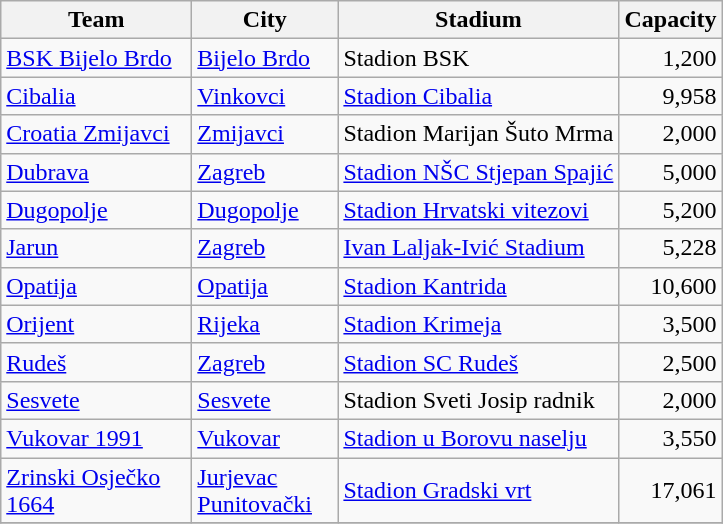<table class="wikitable sortable">
<tr>
<th width="120">Team</th>
<th width="90">City</th>
<th width="180">Stadium</th>
<th width="60">Capacity</th>
</tr>
<tr>
<td><a href='#'>BSK Bijelo Brdo</a></td>
<td><a href='#'>Bijelo Brdo</a></td>
<td>Stadion BSK</td>
<td align="right">1,200</td>
</tr>
<tr>
<td><a href='#'>Cibalia</a></td>
<td><a href='#'>Vinkovci</a></td>
<td><a href='#'>Stadion Cibalia</a></td>
<td align="right">9,958</td>
</tr>
<tr>
<td><a href='#'>Croatia Zmijavci</a></td>
<td><a href='#'>Zmijavci</a></td>
<td>Stadion Marijan Šuto Mrma</td>
<td align="right">2,000</td>
</tr>
<tr>
<td><a href='#'>Dubrava</a></td>
<td><a href='#'>Zagreb</a></td>
<td><a href='#'>Stadion NŠC Stjepan Spajić</a></td>
<td align="right">5,000</td>
</tr>
<tr>
<td><a href='#'>Dugopolje</a></td>
<td><a href='#'>Dugopolje</a></td>
<td><a href='#'>Stadion Hrvatski vitezovi</a></td>
<td align="right">5,200</td>
</tr>
<tr>
<td><a href='#'>Jarun</a></td>
<td><a href='#'>Zagreb</a></td>
<td><a href='#'>Ivan Laljak-Ivić Stadium</a></td>
<td align="right">5,228</td>
</tr>
<tr>
<td><a href='#'>Opatija</a></td>
<td><a href='#'>Opatija</a></td>
<td><a href='#'>Stadion Kantrida</a></td>
<td align="right">10,600</td>
</tr>
<tr>
<td><a href='#'>Orijent</a></td>
<td><a href='#'>Rijeka</a></td>
<td><a href='#'>Stadion Krimeja</a></td>
<td align="right">3,500</td>
</tr>
<tr>
<td><a href='#'>Rudeš</a></td>
<td><a href='#'>Zagreb</a></td>
<td><a href='#'>Stadion SC Rudeš</a></td>
<td align="right">2,500</td>
</tr>
<tr>
<td><a href='#'>Sesvete</a></td>
<td><a href='#'>Sesvete</a></td>
<td>Stadion Sveti Josip radnik</td>
<td align="right">2,000</td>
</tr>
<tr>
<td><a href='#'>Vukovar 1991</a></td>
<td><a href='#'>Vukovar</a></td>
<td><a href='#'>Stadion u Borovu naselju</a></td>
<td align="right">3,550</td>
</tr>
<tr>
<td><a href='#'>Zrinski Osječko 1664</a></td>
<td><a href='#'>Jurjevac Punitovački</a></td>
<td><a href='#'>Stadion Gradski vrt</a></td>
<td align="right">17,061</td>
</tr>
<tr>
</tr>
</table>
